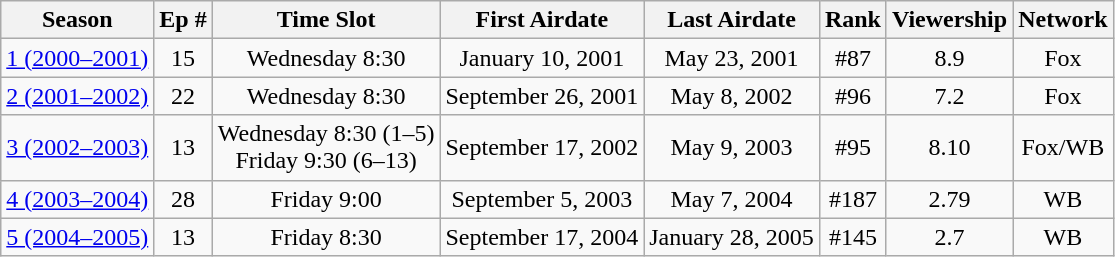<table class="wikitable">
<tr>
<th>Season</th>
<th>Ep #</th>
<th>Time Slot</th>
<th>First Airdate</th>
<th>Last Airdate</th>
<th>Rank</th>
<th>Viewership</th>
<th>Network</th>
</tr>
<tr>
<td style="text-align: left; top"><a href='#'>1 (2000–2001)</a></td>
<td style="text-align: center; top">15</td>
<td style="text-align: center; top">Wednesday 8:30</td>
<td style="text-align: center; top">January 10, 2001</td>
<td style="text-align: center; top">May 23, 2001</td>
<td style="text-align: center; top">#87</td>
<td style="text-align: center; top">8.9</td>
<td style="text-align: center; top">Fox</td>
</tr>
<tr>
<td style="text-align: left; top"><a href='#'>2 (2001–2002)</a></td>
<td style="text-align: center; top">22</td>
<td style="text-align: center; top">Wednesday 8:30</td>
<td style="text-align: center; top">September 26, 2001</td>
<td style="text-align: center; top">May 8, 2002</td>
<td style="text-align: center; top">#96</td>
<td style="text-align: center; top">7.2</td>
<td style="text-align: center; top">Fox</td>
</tr>
<tr>
<td style="text-align: left; top"><a href='#'>3 (2002–2003)</a></td>
<td style="text-align: center; top">13</td>
<td style="text-align: center; top">Wednesday 8:30 (1–5)<br>Friday 9:30 (6–13)</td>
<td style="text-align: center; top">September 17, 2002</td>
<td style="text-align: center; top">May 9, 2003</td>
<td style="text-align: center; top">#95</td>
<td style="text-align: center; top">8.10</td>
<td style="text-align: center; top">Fox/WB</td>
</tr>
<tr>
<td style="text-align: left; top"><a href='#'>4 (2003–2004)</a></td>
<td style="text-align: center; top">28</td>
<td style="text-align: center; top">Friday 9:00</td>
<td style="text-align: center; top">September 5, 2003</td>
<td style="text-align: center; top">May 7, 2004</td>
<td style="text-align: center; top">#187</td>
<td style="text-align: center; top">2.79</td>
<td style="text-align: center; top">WB</td>
</tr>
<tr>
<td style="text-align: left; top"><a href='#'>5 (2004–2005)</a></td>
<td style="text-align: center; top">13</td>
<td style="text-align: center; top">Friday 8:30</td>
<td style="text-align: center; top">September 17, 2004</td>
<td style="text-align: center; top">January 28, 2005</td>
<td style="text-align: center; top">#145</td>
<td style="text-align: center; top">2.7</td>
<td style="text-align: center; top">WB</td>
</tr>
</table>
